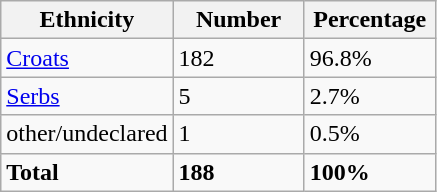<table class="wikitable">
<tr>
<th width="100px">Ethnicity</th>
<th width="80px">Number</th>
<th width="80px">Percentage</th>
</tr>
<tr>
<td><a href='#'>Croats</a></td>
<td>182</td>
<td>96.8%</td>
</tr>
<tr>
<td><a href='#'>Serbs</a></td>
<td>5</td>
<td>2.7%</td>
</tr>
<tr>
<td>other/undeclared</td>
<td>1</td>
<td>0.5%</td>
</tr>
<tr>
<td><strong>Total</strong></td>
<td><strong>188</strong></td>
<td><strong>100%</strong></td>
</tr>
</table>
